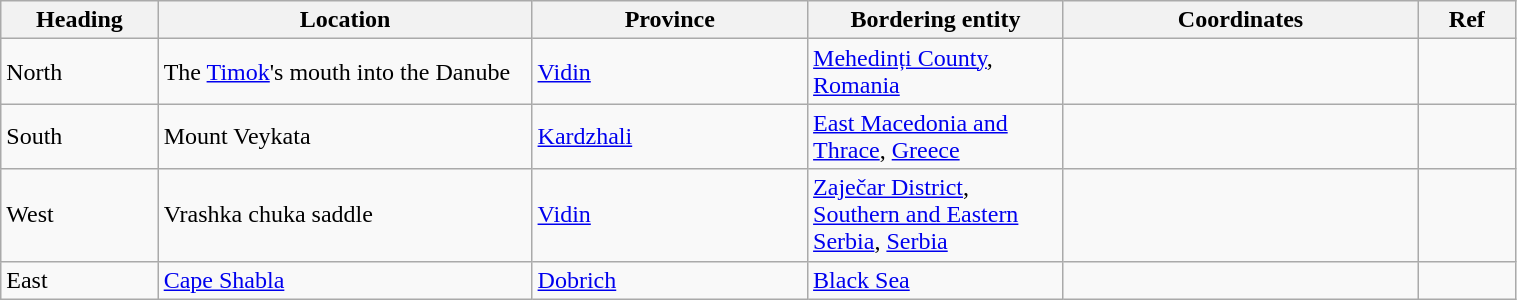<table class="wikitable" width="80%">
<tr>
<th width="8%">Heading</th>
<th width="19%">Location</th>
<th width="14%">Province</th>
<th width="13%">Bordering entity</th>
<th width="18%" class="unsortable">Coordinates</th>
<th width="5%" class="unsortable">Ref</th>
</tr>
<tr class="vcard">
<td>North</td>
<td class="fn org">The <a href='#'>Timok</a>'s mouth into the Danube</td>
<td><a href='#'>Vidin</a></td>
<td><a href='#'>Mehedinți County</a>, <a href='#'>Romania</a></td>
<td></td>
<td align="center"></td>
</tr>
<tr class="vcard">
<td>South</td>
<td class="fn org">Mount Veykata</td>
<td><a href='#'>Kardzhali</a></td>
<td><a href='#'>East Macedonia and Thrace</a>, <a href='#'>Greece</a></td>
<td></td>
<td align="center"></td>
</tr>
<tr class="vcard">
<td>West</td>
<td class="fn org">Vrashka chuka saddle</td>
<td><a href='#'>Vidin</a></td>
<td><a href='#'>Zaječar District</a>, <a href='#'>Southern and Eastern Serbia</a>, <a href='#'>Serbia</a></td>
<td></td>
<td align="center"></td>
</tr>
<tr class="vcard">
<td>East</td>
<td class="fn org"><a href='#'>Cape Shabla</a></td>
<td><a href='#'>Dobrich</a></td>
<td><a href='#'>Black Sea</a></td>
<td></td>
<td align="center"></td>
</tr>
</table>
